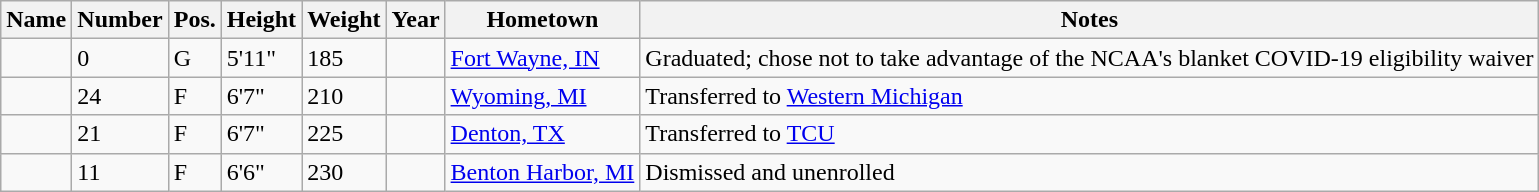<table class="wikitable sortable" border="1">
<tr>
<th>Name</th>
<th>Number</th>
<th>Pos.</th>
<th>Height</th>
<th>Weight</th>
<th>Year</th>
<th>Hometown</th>
<th class="unsortable">Notes</th>
</tr>
<tr>
<td></td>
<td>0</td>
<td>G</td>
<td>5'11"</td>
<td>185</td>
<td></td>
<td><a href='#'>Fort Wayne, IN</a></td>
<td>Graduated; chose not to take advantage of the NCAA's blanket COVID-19 eligibility waiver</td>
</tr>
<tr>
<td></td>
<td>24</td>
<td>F</td>
<td>6'7"</td>
<td>210</td>
<td></td>
<td><a href='#'>Wyoming, MI</a></td>
<td>Transferred to <a href='#'>Western Michigan</a></td>
</tr>
<tr>
<td></td>
<td>21</td>
<td>F</td>
<td>6'7"</td>
<td>225</td>
<td></td>
<td><a href='#'>Denton, TX</a></td>
<td>Transferred to <a href='#'>TCU</a></td>
</tr>
<tr>
<td></td>
<td>11</td>
<td>F</td>
<td>6'6"</td>
<td>230</td>
<td></td>
<td><a href='#'>Benton Harbor, MI</a></td>
<td>Dismissed and unenrolled</td>
</tr>
</table>
